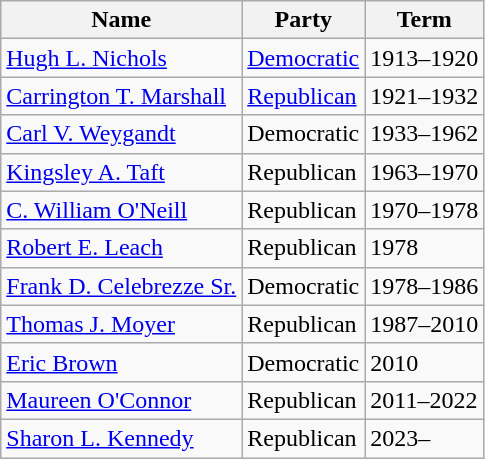<table class="wikitable">
<tr>
<th>Name</th>
<th>Party</th>
<th>Term</th>
</tr>
<tr>
<td><a href='#'>Hugh L. Nichols</a></td>
<td><a href='#'>Democratic</a></td>
<td>1913–1920</td>
</tr>
<tr>
<td><a href='#'>Carrington T. Marshall</a></td>
<td><a href='#'>Republican</a></td>
<td>1921–1932</td>
</tr>
<tr>
<td><a href='#'>Carl V. Weygandt</a></td>
<td>Democratic</td>
<td>1933–1962</td>
</tr>
<tr>
<td><a href='#'>Kingsley A. Taft</a></td>
<td>Republican</td>
<td>1963–1970</td>
</tr>
<tr>
<td><a href='#'>C. William O'Neill</a></td>
<td>Republican</td>
<td>1970–1978</td>
</tr>
<tr>
<td><a href='#'>Robert E. Leach</a></td>
<td>Republican</td>
<td>1978</td>
</tr>
<tr>
<td><a href='#'>Frank D. Celebrezze Sr.</a></td>
<td>Democratic</td>
<td>1978–1986</td>
</tr>
<tr>
<td><a href='#'>Thomas J. Moyer</a></td>
<td>Republican</td>
<td>1987–2010</td>
</tr>
<tr>
<td><a href='#'>Eric Brown</a></td>
<td>Democratic</td>
<td>2010</td>
</tr>
<tr>
<td><a href='#'>Maureen O'Connor</a></td>
<td>Republican</td>
<td>2011–2022</td>
</tr>
<tr>
<td><a href='#'>Sharon L. Kennedy</a></td>
<td>Republican</td>
<td>2023–</td>
</tr>
</table>
